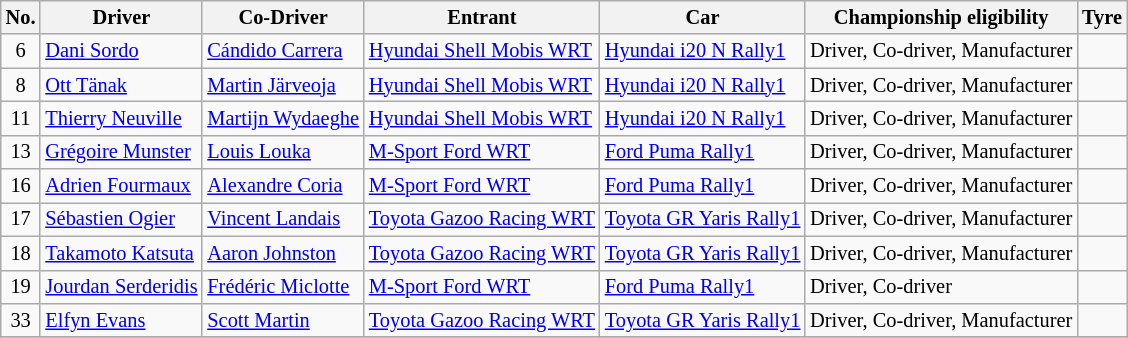<table class="wikitable" style="font-size: 85%;">
<tr>
<th>No.</th>
<th>Driver</th>
<th>Co-Driver</th>
<th>Entrant</th>
<th>Car</th>
<th>Championship eligibility</th>
<th>Tyre</th>
</tr>
<tr>
<td align="center">6</td>
<td> <a href='#'>Dani Sordo</a></td>
<td> <a href='#'>Cándido Carrera</a></td>
<td> <a href='#'>Hyundai Shell Mobis WRT</a></td>
<td><a href='#'>Hyundai i20 N Rally1</a></td>
<td>Driver, Co-driver, Manufacturer</td>
<td align="center"></td>
</tr>
<tr>
<td align="center">8</td>
<td> <a href='#'>Ott Tänak</a></td>
<td> <a href='#'>Martin Järveoja</a></td>
<td> <a href='#'>Hyundai Shell Mobis WRT</a></td>
<td><a href='#'>Hyundai i20 N Rally1</a></td>
<td>Driver, Co-driver, Manufacturer</td>
<td align="center"></td>
</tr>
<tr>
<td align="center">11</td>
<td> <a href='#'>Thierry Neuville</a></td>
<td> <a href='#'>Martijn Wydaeghe</a></td>
<td> <a href='#'>Hyundai Shell Mobis WRT</a></td>
<td><a href='#'>Hyundai i20 N Rally1</a></td>
<td>Driver, Co-driver, Manufacturer</td>
<td align="center"></td>
</tr>
<tr>
<td align="center">13</td>
<td> <a href='#'>Grégoire Munster</a></td>
<td> <a href='#'>Louis Louka</a></td>
<td> <a href='#'>M-Sport Ford WRT</a></td>
<td><a href='#'>Ford Puma Rally1</a></td>
<td>Driver, Co-driver, Manufacturer</td>
<td align="center"></td>
</tr>
<tr>
<td align="center">16</td>
<td> <a href='#'>Adrien Fourmaux</a></td>
<td> <a href='#'>Alexandre Coria</a></td>
<td> <a href='#'>M-Sport Ford WRT</a></td>
<td><a href='#'>Ford Puma Rally1</a></td>
<td>Driver, Co-driver, Manufacturer</td>
<td align="center"></td>
</tr>
<tr>
<td align="center">17</td>
<td> <a href='#'>Sébastien Ogier</a></td>
<td> <a href='#'>Vincent Landais</a></td>
<td> <a href='#'>Toyota Gazoo Racing WRT</a></td>
<td><a href='#'>Toyota GR Yaris Rally1</a></td>
<td>Driver, Co-driver, Manufacturer</td>
<td align="center"></td>
</tr>
<tr>
<td align="center">18</td>
<td> <a href='#'>Takamoto Katsuta</a></td>
<td> <a href='#'>Aaron Johnston</a></td>
<td> <a href='#'>Toyota Gazoo Racing WRT</a></td>
<td><a href='#'>Toyota GR Yaris Rally1</a></td>
<td>Driver, Co-driver, Manufacturer</td>
<td align="center"></td>
</tr>
<tr>
<td align="center">19</td>
<td> <a href='#'>Jourdan Serderidis</a></td>
<td> <a href='#'>Frédéric Miclotte</a></td>
<td> <a href='#'>M-Sport Ford WRT</a></td>
<td><a href='#'>Ford Puma Rally1</a></td>
<td>Driver, Co-driver</td>
<td align="center"></td>
</tr>
<tr>
<td align="center">33</td>
<td> <a href='#'>Elfyn Evans</a></td>
<td> <a href='#'>Scott Martin</a></td>
<td> <a href='#'>Toyota Gazoo Racing WRT</a></td>
<td><a href='#'>Toyota GR Yaris Rally1</a></td>
<td>Driver, Co-driver, Manufacturer</td>
<td align="center"></td>
</tr>
<tr>
</tr>
</table>
